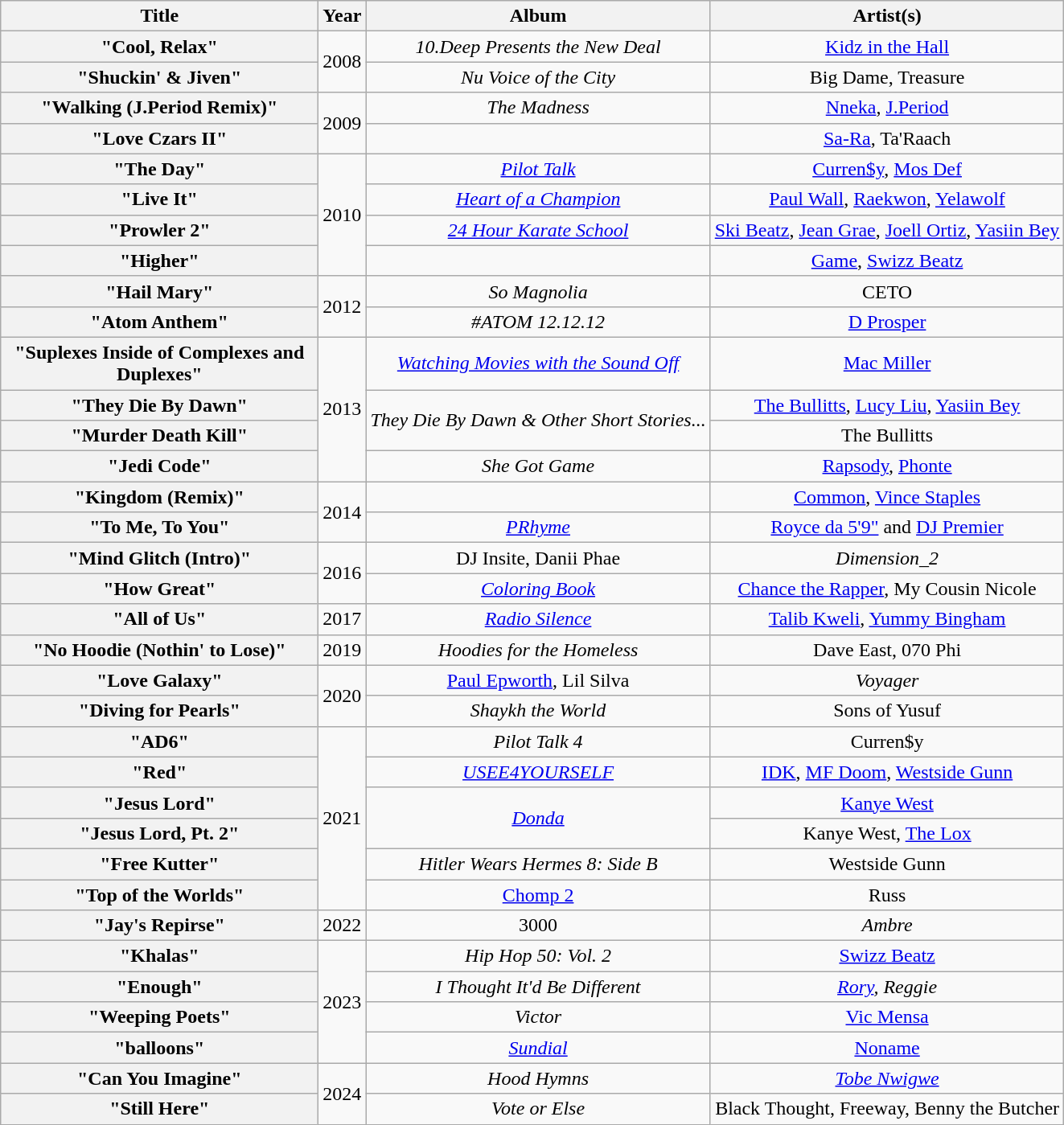<table class="wikitable plainrowheaders" style="text-align:center;" border="1">
<tr>
<th scope="col" style="width:16em;">Title</th>
<th scope="col">Year</th>
<th scope="col">Album</th>
<th scope="col">Artist(s)</th>
</tr>
<tr>
<th scope="row">"Cool, Relax"</th>
<td rowspan="2">2008</td>
<td><em>10.Deep Presents the New Deal</em></td>
<td><a href='#'>Kidz in the Hall</a></td>
</tr>
<tr>
<th>"Shuckin' & Jiven"</th>
<td><em>Nu Voice of the City</em></td>
<td>Big Dame, Treasure</td>
</tr>
<tr>
<th scope="row">"Walking (J.Period Remix)"</th>
<td rowspan="2">2009</td>
<td><em>The Madness</em></td>
<td><a href='#'>Nneka</a>, <a href='#'>J.Period</a></td>
</tr>
<tr>
<th scope="row">"Love Czars II"</th>
<td></td>
<td><a href='#'>Sa-Ra</a>, Ta'Raach</td>
</tr>
<tr>
<th scope="row">"The Day"</th>
<td rowspan="4">2010</td>
<td><em><a href='#'>Pilot Talk</a></em></td>
<td><a href='#'>Curren$y</a>, <a href='#'>Mos Def</a></td>
</tr>
<tr>
<th scope="row">"Live It"</th>
<td><em><a href='#'>Heart of a Champion</a></em></td>
<td><a href='#'>Paul Wall</a>, <a href='#'>Raekwon</a>, <a href='#'>Yelawolf</a></td>
</tr>
<tr>
<th scope="row">"Prowler 2"</th>
<td><em><a href='#'>24 Hour Karate School</a></em></td>
<td><a href='#'>Ski Beatz</a>, <a href='#'>Jean Grae</a>, <a href='#'>Joell Ortiz</a>, <a href='#'>Yasiin Bey</a></td>
</tr>
<tr>
<th scope="row">"Higher"</th>
<td></td>
<td><a href='#'>Game</a>, <a href='#'>Swizz Beatz</a></td>
</tr>
<tr>
<th scope="row">"Hail Mary"</th>
<td rowspan="2">2012</td>
<td><em>So Magnolia</em></td>
<td>CETO</td>
</tr>
<tr>
<th scope="row">"Atom Anthem"</th>
<td><em>#ATOM 12.12.12</em></td>
<td><a href='#'>D Prosper</a></td>
</tr>
<tr>
<th scope="row">"Suplexes Inside of Complexes and Duplexes"</th>
<td rowspan="4">2013</td>
<td><em><a href='#'>Watching Movies with the Sound Off</a></em></td>
<td><a href='#'>Mac Miller</a></td>
</tr>
<tr>
<th scope="row">"They Die By Dawn"</th>
<td rowspan="2"><em>They Die By Dawn & Other Short Stories...</em></td>
<td><a href='#'>The Bullitts</a>, <a href='#'>Lucy Liu</a>, <a href='#'>Yasiin Bey</a></td>
</tr>
<tr>
<th scope="row">"Murder Death Kill"</th>
<td>The Bullitts</td>
</tr>
<tr>
<th scope="row">"Jedi Code"</th>
<td><em>She Got Game</em></td>
<td><a href='#'>Rapsody</a>, <a href='#'>Phonte</a></td>
</tr>
<tr>
<th scope="row">"Kingdom (Remix)"</th>
<td rowspan="2">2014</td>
<td></td>
<td><a href='#'>Common</a>, <a href='#'>Vince Staples</a></td>
</tr>
<tr>
<th scope="row">"To Me, To You"</th>
<td><em><a href='#'>PRhyme</a></em></td>
<td><a href='#'>Royce da 5'9"</a> and <a href='#'>DJ Premier</a></td>
</tr>
<tr>
<th>"Mind Glitch (Intro)"</th>
<td rowspan="2">2016</td>
<td>DJ Insite, Danii Phae</td>
<td><em>Dimension_2</em></td>
</tr>
<tr>
<th scope="row">"How Great"</th>
<td><em><a href='#'>Coloring Book</a></em></td>
<td><a href='#'>Chance the Rapper</a>, My Cousin Nicole</td>
</tr>
<tr>
<th scope="row">"All of Us"</th>
<td rowspan="1">2017</td>
<td><em><a href='#'>Radio Silence</a></em></td>
<td><a href='#'>Talib Kweli</a>, <a href='#'>Yummy Bingham</a></td>
</tr>
<tr>
<th>"No Hoodie (Nothin' to Lose)"</th>
<td>2019</td>
<td><em>Hoodies for the Homeless</em></td>
<td>Dave East, 070 Phi</td>
</tr>
<tr>
<th>"Love Galaxy"</th>
<td rowspan="2">2020</td>
<td><a href='#'>Paul Epworth</a>, Lil Silva</td>
<td><em>Voyager</em></td>
</tr>
<tr>
<th scope="row">"Diving for Pearls"</th>
<td><em>Shaykh the World</em></td>
<td>Sons of Yusuf</td>
</tr>
<tr>
<th>"AD6"</th>
<td rowspan="6">2021</td>
<td><em>Pilot Talk 4</em></td>
<td>Curren$y</td>
</tr>
<tr>
<th scope="row">"Red"</th>
<td rowspan="1"><em><a href='#'>USEE4YOURSELF</a></em></td>
<td rowspan="1"><a href='#'>IDK</a>, <a href='#'>MF Doom</a>, <a href='#'>Westside Gunn</a></td>
</tr>
<tr>
<th scope="row">"Jesus Lord"</th>
<td rowspan="2"><em><a href='#'>Donda</a></em></td>
<td rowspan="1"><a href='#'>Kanye West</a></td>
</tr>
<tr>
<th scope="row">"Jesus Lord, Pt. 2"</th>
<td rowspan="1">Kanye West, <a href='#'>The Lox</a></td>
</tr>
<tr>
<th scope="row">"Free Kutter"</th>
<td rowspan="1"><em>Hitler Wears Hermes 8: Side B</em></td>
<td rowspan="1">Westside Gunn</td>
</tr>
<tr>
<th>"Top of the Worlds"</th>
<td><a href='#'>Chomp 2</a></td>
<td>Russ</td>
</tr>
<tr>
<th>"Jay's Repirse"</th>
<td>2022</td>
<td>3000</td>
<td><em>Ambre</em></td>
</tr>
<tr>
<th scope="row">"Khalas"</th>
<td rowspan="4">2023</td>
<td><em>Hip Hop 50: Vol. 2</em></td>
<td><a href='#'>Swizz Beatz</a></td>
</tr>
<tr>
<th scope="row">"Enough"</th>
<td><em>I Thought It'd Be Different</em></td>
<td><em><a href='#'>Rory</a>, Reggie</em></td>
</tr>
<tr>
<th scope="row">"Weeping Poets"</th>
<td><em>Victor</em></td>
<td><a href='#'>Vic Mensa</a></td>
</tr>
<tr>
<th scope="row">"balloons"</th>
<td><a href='#'><em>Sundial</em></a></td>
<td><a href='#'>Noname</a></td>
</tr>
<tr>
<th>"Can You Imagine"</th>
<td rowspan="2">2024</td>
<td><em>Hood Hymns</em></td>
<td><em><a href='#'>Tobe Nwigwe</a></em></td>
</tr>
<tr>
<th>"Still Here"</th>
<td><em>Vote or Else</em></td>
<td>Black Thought, Freeway, Benny the Butcher</td>
</tr>
</table>
